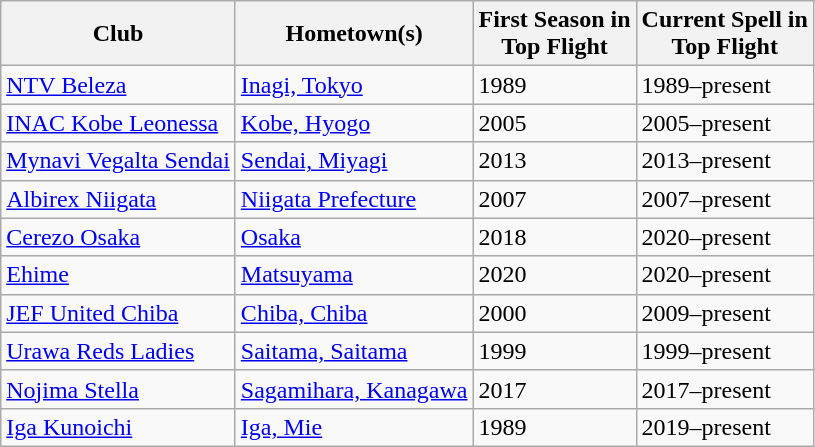<table class="wikitable sortable">
<tr>
<th>Club</th>
<th>Hometown(s)</th>
<th>First Season in <br>Top Flight</th>
<th>Current Spell in <br>Top Flight</th>
</tr>
<tr>
<td><a href='#'>NTV Beleza</a></td>
<td><a href='#'>Inagi, Tokyo</a></td>
<td>1989</td>
<td>1989–present</td>
</tr>
<tr>
<td><a href='#'>INAC Kobe Leonessa</a></td>
<td><a href='#'>Kobe, Hyogo</a></td>
<td>2005</td>
<td>2005–present</td>
</tr>
<tr>
<td><a href='#'>Mynavi Vegalta Sendai</a></td>
<td><a href='#'>Sendai, Miyagi</a></td>
<td>2013</td>
<td>2013–present</td>
</tr>
<tr>
<td><a href='#'>Albirex Niigata</a></td>
<td><a href='#'>Niigata Prefecture</a></td>
<td>2007</td>
<td>2007–present</td>
</tr>
<tr>
<td><a href='#'>Cerezo Osaka</a></td>
<td><a href='#'>Osaka</a></td>
<td>2018</td>
<td>2020–present</td>
</tr>
<tr>
<td><a href='#'>Ehime</a></td>
<td><a href='#'>Matsuyama</a></td>
<td>2020</td>
<td>2020–present</td>
</tr>
<tr>
<td><a href='#'>JEF United Chiba</a></td>
<td><a href='#'>Chiba, Chiba</a></td>
<td>2000</td>
<td>2009–present</td>
</tr>
<tr>
<td><a href='#'>Urawa Reds Ladies</a></td>
<td><a href='#'>Saitama, Saitama</a></td>
<td>1999</td>
<td>1999–present</td>
</tr>
<tr>
<td><a href='#'>Nojima Stella</a></td>
<td><a href='#'>Sagamihara, Kanagawa</a></td>
<td>2017</td>
<td>2017–present</td>
</tr>
<tr>
<td><a href='#'>Iga Kunoichi</a></td>
<td><a href='#'>Iga, Mie</a></td>
<td>1989</td>
<td>2019–present</td>
</tr>
</table>
